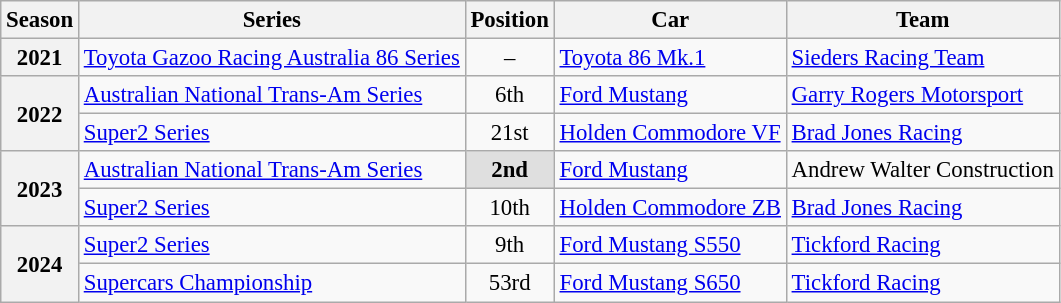<table class="wikitable" style="font-size: 95%;">
<tr>
<th>Season</th>
<th>Series</th>
<th>Position</th>
<th>Car</th>
<th>Team</th>
</tr>
<tr>
<th>2021</th>
<td nowrap><a href='#'>Toyota Gazoo Racing Australia 86 Series</a></td>
<td align="center">–</td>
<td nowrap><a href='#'>Toyota 86 Mk.1</a></td>
<td nowrap><a href='#'>Sieders Racing Team</a></td>
</tr>
<tr>
<th rowspan=2>2022</th>
<td nowrap><a href='#'>Australian National Trans-Am Series</a></td>
<td align="center">6th</td>
<td nowrap><a href='#'>Ford Mustang</a></td>
<td nowrap><a href='#'>Garry Rogers Motorsport</a></td>
</tr>
<tr>
<td nowrap><a href='#'>Super2 Series</a></td>
<td align="center">21st</td>
<td nowrap><a href='#'>Holden Commodore VF</a></td>
<td nowrap><a href='#'>Brad Jones Racing</a></td>
</tr>
<tr>
<th rowspan=2>2023</th>
<td nowrap><a href='#'>Australian National Trans-Am Series</a></td>
<td style="background: #dfdfdf" align="center"><strong>2nd</strong></td>
<td nowrap><a href='#'>Ford Mustang</a></td>
<td nowrap>Andrew Walter Construction</td>
</tr>
<tr>
<td nowrap><a href='#'>Super2 Series</a></td>
<td align="center">10th</td>
<td nowrap><a href='#'>Holden Commodore ZB</a></td>
<td nowrap><a href='#'>Brad Jones Racing</a></td>
</tr>
<tr>
<th rowspan=2>2024</th>
<td nowrap><a href='#'>Super2 Series</a></td>
<td align="center">9th</td>
<td nowrap><a href='#'>Ford Mustang S550</a></td>
<td nowrap><a href='#'>Tickford Racing</a></td>
</tr>
<tr>
<td nowrap><a href='#'>Supercars Championship</a></td>
<td align="center">53rd</td>
<td nowrap><a href='#'>Ford Mustang S650</a></td>
<td nowrap><a href='#'>Tickford Racing</a></td>
</tr>
</table>
